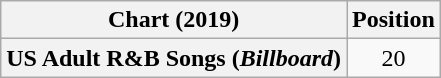<table class="wikitable sortable plainrowheaders" style="text-align:center">
<tr>
<th scope="col">Chart (2019)</th>
<th scope="col">Position</th>
</tr>
<tr>
<th scope="row">US Adult R&B Songs (<em>Billboard</em>)</th>
<td align="center">20</td>
</tr>
</table>
